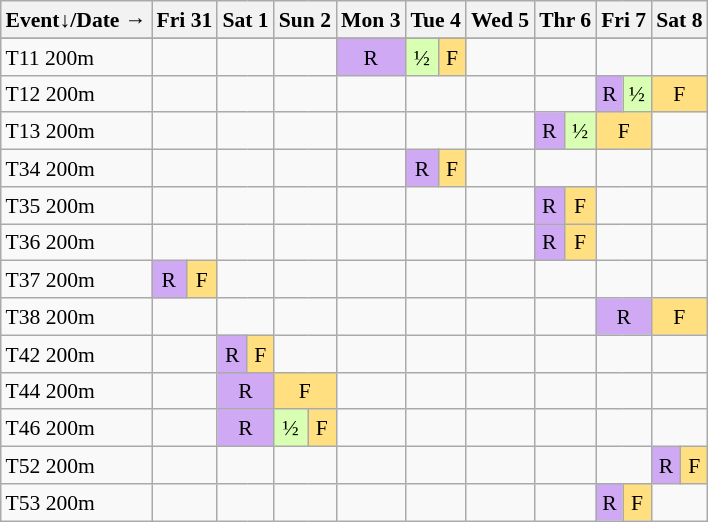<table class="wikitable" style="margin:0.5em auto; font-size:90%; line-height:1.25em;">
<tr align="center">
<th>Event↓/Date →</th>
<th colspan=2>Fri 31</th>
<th colspan=2>Sat 1</th>
<th colspan=2>Sun 2</th>
<th colspan=2>Mon 3</th>
<th colspan=2>Tue 4</th>
<th colspan=2>Wed 5</th>
<th colspan=2>Thr 6</th>
<th colspan=2>Fri 7</th>
<th colspan=2>Sat 8</th>
</tr>
<tr>
</tr>
<tr align="center">
<td align="left">T11 200m</td>
<td colspan=2></td>
<td colspan=2></td>
<td colspan=2></td>
<td colspan=2 bgcolor="#D0A9F5">R</td>
<td bgcolor="#D9FFB2">½</td>
<td bgcolor="#FFDF80">F</td>
<td colspan=2></td>
<td colspan=2></td>
<td colspan=2></td>
<td colspan=2></td>
</tr>
<tr align="center">
<td align="left">T12 200m</td>
<td colspan=2></td>
<td colspan=2></td>
<td colspan=2></td>
<td colspan=2></td>
<td colspan=2></td>
<td colspan=2></td>
<td colspan=2></td>
<td bgcolor="#D0A9F5">R</td>
<td bgcolor="#D9FFB2">½</td>
<td colspan=2 bgcolor="#FFDF80">F</td>
</tr>
<tr align="center">
<td align="left">T13 200m</td>
<td colspan=2></td>
<td colspan=2></td>
<td colspan=2></td>
<td colspan=2></td>
<td colspan=2></td>
<td colspan=2></td>
<td bgcolor="#D0A9F5">R</td>
<td bgcolor="#D9FFB2">½</td>
<td colspan=2 bgcolor="#FFDF80">F</td>
<td colspan=2></td>
</tr>
<tr align="center">
<td align="left">T34 200m</td>
<td colspan=2></td>
<td colspan=2></td>
<td colspan=2></td>
<td colspan=2></td>
<td bgcolor="#D0A9F5">R</td>
<td bgcolor="#FFDF80">F</td>
<td colspan=2></td>
<td colspan=2></td>
<td colspan=2></td>
<td colspan=2></td>
</tr>
<tr align="center">
<td align="left">T35 200m</td>
<td colspan=2></td>
<td colspan=2></td>
<td colspan=2></td>
<td colspan=2></td>
<td colspan=2></td>
<td colspan=2></td>
<td bgcolor="#D0A9F5">R</td>
<td bgcolor="#FFDF80">F</td>
<td colspan=2></td>
<td colspan=2></td>
</tr>
<tr align="center">
<td align="left">T36 200m</td>
<td colspan=2></td>
<td colspan=2></td>
<td colspan=2></td>
<td colspan=2></td>
<td colspan=2></td>
<td colspan=2></td>
<td bgcolor="#D0A9F5">R</td>
<td bgcolor="#FFDF80">F</td>
<td colspan=2></td>
<td colspan=2></td>
</tr>
<tr align="center">
<td align="left">T37 200m</td>
<td bgcolor="#D0A9F5">R</td>
<td bgcolor="#FFDF80">F</td>
<td colspan=2></td>
<td colspan=2></td>
<td colspan=2></td>
<td colspan=2></td>
<td colspan=2></td>
<td colspan=2></td>
<td colspan=2></td>
<td colspan=2></td>
</tr>
<tr align="center">
<td align="left">T38 200m</td>
<td colspan=2></td>
<td colspan=2></td>
<td colspan=2></td>
<td colspan=2></td>
<td colspan=2></td>
<td colspan=2></td>
<td colspan=2></td>
<td colspan=2 bgcolor="#D0A9F5">R</td>
<td colspan=2 bgcolor="#FFDF80">F</td>
</tr>
<tr align="center">
<td align="left">T42 200m</td>
<td colspan=2></td>
<td bgcolor="#D0A9F5">R</td>
<td bgcolor="#FFDF80">F</td>
<td colspan=2></td>
<td colspan=2></td>
<td colspan=2></td>
<td colspan=2></td>
<td colspan=2></td>
<td colspan=2></td>
<td colspan=2></td>
</tr>
<tr align="center">
<td align="left">T44 200m</td>
<td colspan=2></td>
<td colspan=2 bgcolor="#D0A9F5">R</td>
<td colspan=2 bgcolor="#FFDF80">F</td>
<td colspan=2></td>
<td colspan=2></td>
<td colspan=2></td>
<td colspan=2></td>
<td colspan=2></td>
<td colspan=2></td>
</tr>
<tr align="center">
<td align="left">T46 200m</td>
<td colspan=2></td>
<td colspan=2 bgcolor="#D0A9F5">R</td>
<td bgcolor="#D9FFB2">½</td>
<td bgcolor="#FFDF80">F</td>
<td colspan=2></td>
<td colspan=2></td>
<td colspan=2></td>
<td colspan=2></td>
<td colspan=2></td>
<td colspan=2></td>
</tr>
<tr align="center">
<td align="left">T52 200m</td>
<td colspan=2></td>
<td colspan=2></td>
<td colspan=2></td>
<td colspan=2></td>
<td colspan=2></td>
<td colspan=2></td>
<td colspan=2></td>
<td colspan=2></td>
<td bgcolor="#D0A9F5">R</td>
<td bgcolor="#FFDF80">F</td>
</tr>
<tr align="center">
<td align="left">T53 200m</td>
<td colspan=2></td>
<td colspan=2></td>
<td colspan=2></td>
<td colspan=2></td>
<td colspan=2></td>
<td colspan=2></td>
<td colspan=2></td>
<td bgcolor="#D0A9F5">R</td>
<td bgcolor="#FFDF80">F</td>
<td colspan=2></td>
</tr>
</table>
